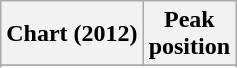<table class="wikitable plainrowheaders sortable">
<tr>
<th scope="col">Chart (2012)</th>
<th scope="col">Peak<br>position</th>
</tr>
<tr>
</tr>
<tr>
</tr>
<tr>
</tr>
<tr>
</tr>
</table>
